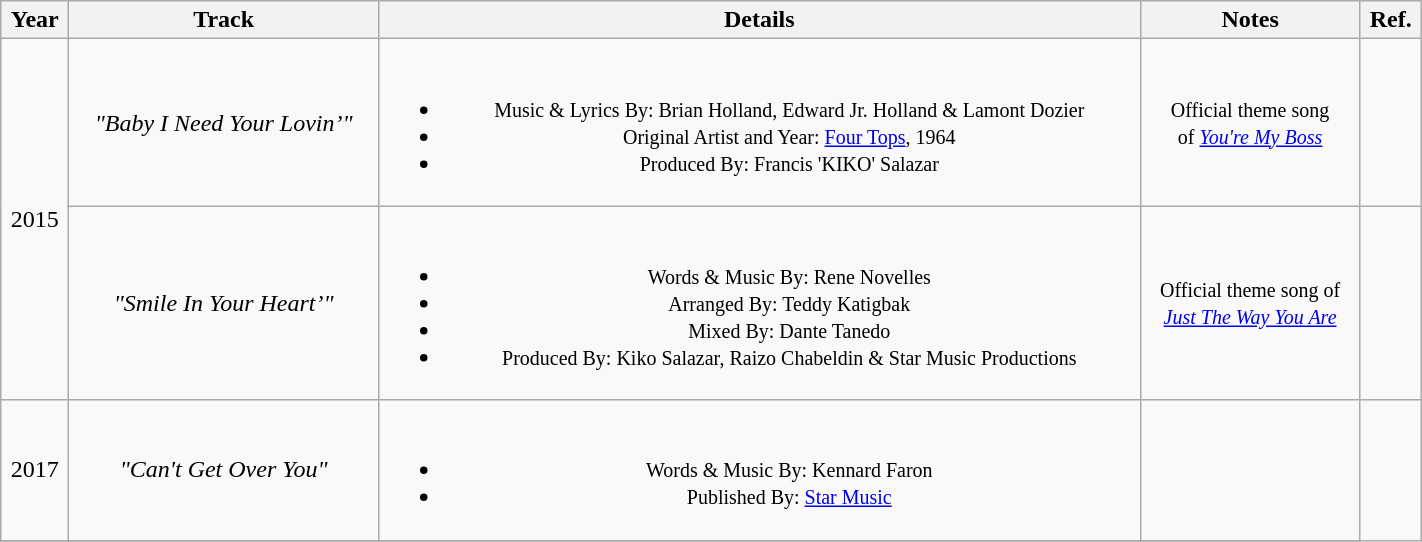<table class="wikitable" style="text-align:center" width=75%>
<tr>
<th>Year</th>
<th>Track</th>
<th>Details</th>
<th>Notes</th>
<th>Ref.</th>
</tr>
<tr>
<td rowspan="2">2015</td>
<td><em>"Baby I Need Your Lovin’"</em></td>
<td><br><ul><li><small>Music & Lyrics By: Brian Holland, Edward Jr. Holland & Lamont Dozier</small></li><li><small>Original Artist and Year: <a href='#'>Four Tops</a>, 1964</small></li><li><small>Produced By: Francis 'KIKO' Salazar</small></li></ul></td>
<td><small>Official theme song<br>of <em><a href='#'>You're My Boss</a></em></small></td>
<td></td>
</tr>
<tr>
<td><em>"Smile In Your Heart’"</em></td>
<td><br><ul><li><small>Words & Music By: Rene Novelles</small></li><li><small>Arranged By: Teddy Katigbak</small></li><li><small>Mixed By: Dante Tanedo</small></li><li><small>Produced By: Kiko Salazar, Raizo Chabeldin & Star Music Productions</small></li></ul></td>
<td><small>Official theme song of<br><em><a href='#'>Just The Way You Are</a></em></small></td>
<td></td>
</tr>
<tr>
<td>2017</td>
<td><em>"Can't Get Over You"</em></td>
<td><br><ul><li><small>Words & Music By: Kennard Faron</small></li><li><small>Published By: <a href='#'>Star Music</a></small></li></ul></td>
<td></td>
</tr>
<tr>
</tr>
</table>
